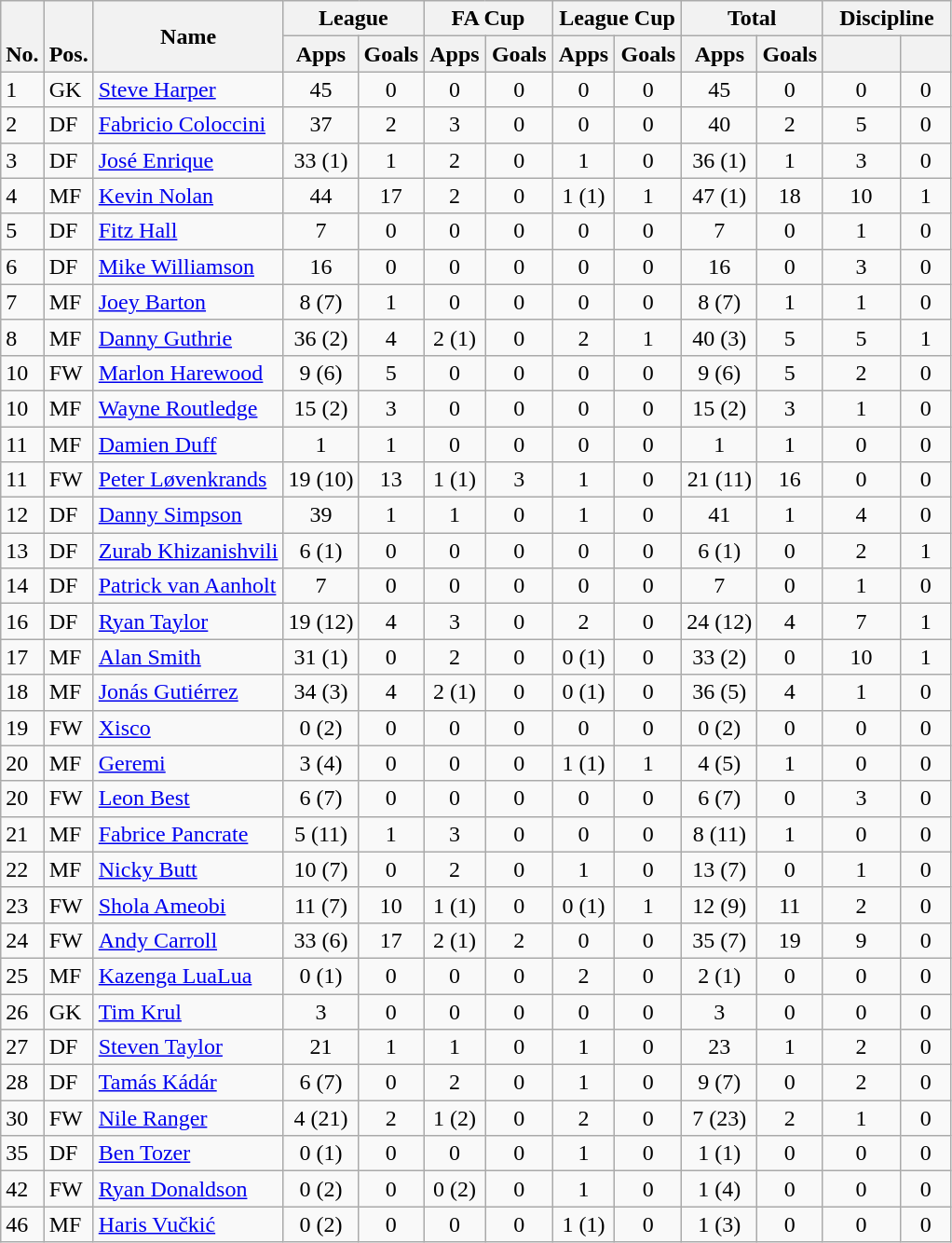<table class="wikitable" style="text-align:center">
<tr>
<th rowspan="2" style="vertical-align:bottom;">No.</th>
<th rowspan="2" style="vertical-align:bottom;">Pos.</th>
<th rowspan="2">Name</th>
<th colspan="2" style="width:85px;">League</th>
<th colspan="2" style="width:85px;">FA Cup</th>
<th colspan="2" style="width:85px;">League Cup</th>
<th colspan="2" style="width:85px;">Total</th>
<th colspan="2" style="width:85px;">Discipline</th>
</tr>
<tr>
<th>Apps</th>
<th>Goals</th>
<th>Apps</th>
<th>Goals</th>
<th>Apps</th>
<th>Goals</th>
<th>Apps</th>
<th>Goals</th>
<th></th>
<th></th>
</tr>
<tr>
<td align=left>1</td>
<td align=left>GK</td>
<td align=left> <a href='#'>Steve Harper</a></td>
<td>45</td>
<td>0</td>
<td>0</td>
<td>0</td>
<td>0</td>
<td>0</td>
<td>45</td>
<td>0</td>
<td>0</td>
<td>0</td>
</tr>
<tr>
<td align=left>2</td>
<td align=left>DF</td>
<td align=left> <a href='#'>Fabricio Coloccini</a></td>
<td>37</td>
<td>2</td>
<td>3</td>
<td>0</td>
<td>0</td>
<td>0</td>
<td>40</td>
<td>2</td>
<td>5</td>
<td>0</td>
</tr>
<tr>
<td align=left>3</td>
<td align=left>DF</td>
<td align=left> <a href='#'>José Enrique</a></td>
<td>33 (1)</td>
<td>1</td>
<td>2</td>
<td>0</td>
<td>1</td>
<td>0</td>
<td>36 (1)</td>
<td>1</td>
<td>3</td>
<td>0</td>
</tr>
<tr>
<td align=left>4</td>
<td align=left>MF</td>
<td align=left> <a href='#'>Kevin Nolan</a></td>
<td>44</td>
<td>17</td>
<td>2</td>
<td>0</td>
<td>1 (1)</td>
<td>1</td>
<td>47 (1)</td>
<td>18</td>
<td>10</td>
<td>1</td>
</tr>
<tr>
<td align=left>5</td>
<td align=left>DF</td>
<td align=left> <a href='#'>Fitz Hall</a></td>
<td>7</td>
<td>0</td>
<td>0</td>
<td>0</td>
<td>0</td>
<td>0</td>
<td>7</td>
<td>0</td>
<td>1</td>
<td>0</td>
</tr>
<tr>
<td align=left>6</td>
<td align=left>DF</td>
<td align=left> <a href='#'>Mike Williamson</a></td>
<td>16</td>
<td>0</td>
<td>0</td>
<td>0</td>
<td>0</td>
<td>0</td>
<td>16</td>
<td>0</td>
<td>3</td>
<td>0</td>
</tr>
<tr>
<td align=left>7</td>
<td align=left>MF</td>
<td align=left> <a href='#'>Joey Barton</a></td>
<td>8 (7)</td>
<td>1</td>
<td>0</td>
<td>0</td>
<td>0</td>
<td>0</td>
<td>8 (7)</td>
<td>1</td>
<td>1</td>
<td>0</td>
</tr>
<tr>
<td align=left>8</td>
<td align=left>MF</td>
<td align=left> <a href='#'>Danny Guthrie</a></td>
<td>36 (2)</td>
<td>4</td>
<td>2 (1)</td>
<td>0</td>
<td>2</td>
<td>1</td>
<td>40 (3)</td>
<td>5</td>
<td>5</td>
<td>1</td>
</tr>
<tr>
<td align=left>10</td>
<td align=left>FW</td>
<td align=left> <a href='#'>Marlon Harewood</a></td>
<td>9 (6)</td>
<td>5</td>
<td>0</td>
<td>0</td>
<td>0</td>
<td>0</td>
<td>9 (6)</td>
<td>5</td>
<td>2</td>
<td>0</td>
</tr>
<tr>
<td align=left>10</td>
<td align=left>MF</td>
<td align=left> <a href='#'>Wayne Routledge</a></td>
<td>15 (2)</td>
<td>3</td>
<td>0</td>
<td>0</td>
<td>0</td>
<td>0</td>
<td>15 (2)</td>
<td>3</td>
<td>1</td>
<td>0</td>
</tr>
<tr>
<td align=left>11</td>
<td align=left>MF</td>
<td align=left> <a href='#'>Damien Duff</a></td>
<td>1</td>
<td>1</td>
<td>0</td>
<td>0</td>
<td>0</td>
<td>0</td>
<td>1</td>
<td>1</td>
<td>0</td>
<td>0</td>
</tr>
<tr>
<td align=left>11</td>
<td align=left>FW</td>
<td align=left> <a href='#'>Peter Løvenkrands</a></td>
<td>19 (10)</td>
<td>13</td>
<td>1 (1)</td>
<td>3</td>
<td>1</td>
<td>0</td>
<td>21 (11)</td>
<td>16</td>
<td>0</td>
<td>0</td>
</tr>
<tr>
<td align=left>12</td>
<td align=left>DF</td>
<td align=left> <a href='#'>Danny Simpson</a></td>
<td>39</td>
<td>1</td>
<td>1</td>
<td>0</td>
<td>1</td>
<td>0</td>
<td>41</td>
<td>1</td>
<td>4</td>
<td>0</td>
</tr>
<tr>
<td align=left>13</td>
<td align=left>DF</td>
<td align=left> <a href='#'>Zurab Khizanishvili</a></td>
<td>6 (1)</td>
<td>0</td>
<td>0</td>
<td>0</td>
<td>0</td>
<td>0</td>
<td>6 (1)</td>
<td>0</td>
<td>2</td>
<td>1</td>
</tr>
<tr>
<td align=left>14</td>
<td align=left>DF</td>
<td align=left> <a href='#'>Patrick van Aanholt</a></td>
<td>7</td>
<td>0</td>
<td>0</td>
<td>0</td>
<td>0</td>
<td>0</td>
<td>7</td>
<td>0</td>
<td>1</td>
<td>0</td>
</tr>
<tr>
<td align=left>16</td>
<td align=left>DF</td>
<td align=left> <a href='#'>Ryan Taylor</a></td>
<td>19 (12)</td>
<td>4</td>
<td>3</td>
<td>0</td>
<td>2</td>
<td>0</td>
<td>24 (12)</td>
<td>4</td>
<td>7</td>
<td>1</td>
</tr>
<tr>
<td align=left>17</td>
<td align=left>MF</td>
<td align=left> <a href='#'>Alan Smith</a></td>
<td>31 (1)</td>
<td>0</td>
<td>2</td>
<td>0</td>
<td>0 (1)</td>
<td>0</td>
<td>33 (2)</td>
<td>0</td>
<td>10</td>
<td>1</td>
</tr>
<tr>
<td align=left>18</td>
<td align=left>MF</td>
<td align=left> <a href='#'>Jonás Gutiérrez</a></td>
<td>34 (3)</td>
<td>4</td>
<td>2 (1)</td>
<td>0</td>
<td>0 (1)</td>
<td>0</td>
<td>36 (5)</td>
<td>4</td>
<td>1</td>
<td>0</td>
</tr>
<tr>
<td align=left>19</td>
<td align=left>FW</td>
<td align=left> <a href='#'>Xisco</a></td>
<td>0 (2)</td>
<td>0</td>
<td>0</td>
<td>0</td>
<td>0</td>
<td>0</td>
<td>0 (2)</td>
<td>0</td>
<td>0</td>
<td>0</td>
</tr>
<tr>
<td align=left>20</td>
<td align=left>MF</td>
<td align=left> <a href='#'>Geremi</a></td>
<td>3 (4)</td>
<td>0</td>
<td>0</td>
<td>0</td>
<td>1 (1)</td>
<td>1</td>
<td>4 (5)</td>
<td>1</td>
<td>0</td>
<td>0</td>
</tr>
<tr>
<td align=left>20</td>
<td align=left>FW</td>
<td align=left> <a href='#'>Leon Best</a></td>
<td>6 (7)</td>
<td>0</td>
<td>0</td>
<td>0</td>
<td>0</td>
<td>0</td>
<td>6 (7)</td>
<td>0</td>
<td>3</td>
<td>0</td>
</tr>
<tr>
<td align=left>21</td>
<td align=left>MF</td>
<td align=left> <a href='#'>Fabrice Pancrate</a></td>
<td>5 (11)</td>
<td>1</td>
<td>3</td>
<td>0</td>
<td>0</td>
<td>0</td>
<td>8 (11)</td>
<td>1</td>
<td>0</td>
<td>0</td>
</tr>
<tr>
<td align=left>22</td>
<td align=left>MF</td>
<td align=left> <a href='#'>Nicky Butt</a></td>
<td>10 (7)</td>
<td>0</td>
<td>2</td>
<td>0</td>
<td>1</td>
<td>0</td>
<td>13 (7)</td>
<td>0</td>
<td>1</td>
<td>0</td>
</tr>
<tr>
<td align=left>23</td>
<td align=left>FW</td>
<td align=left> <a href='#'>Shola Ameobi</a></td>
<td>11 (7)</td>
<td>10</td>
<td>1 (1)</td>
<td>0</td>
<td>0 (1)</td>
<td>1</td>
<td>12 (9)</td>
<td>11</td>
<td>2</td>
<td>0</td>
</tr>
<tr>
<td align=left>24</td>
<td align=left>FW</td>
<td align=left> <a href='#'>Andy Carroll</a></td>
<td>33 (6)</td>
<td>17</td>
<td>2 (1)</td>
<td>2</td>
<td>0</td>
<td>0</td>
<td>35 (7)</td>
<td>19</td>
<td>9</td>
<td>0</td>
</tr>
<tr>
<td align=left>25</td>
<td align=left>MF</td>
<td align=left> <a href='#'>Kazenga LuaLua</a></td>
<td>0 (1)</td>
<td>0</td>
<td>0</td>
<td>0</td>
<td>2</td>
<td>0</td>
<td>2 (1)</td>
<td>0</td>
<td>0</td>
<td>0</td>
</tr>
<tr>
<td align=left>26</td>
<td align=left>GK</td>
<td align=left> <a href='#'>Tim Krul</a></td>
<td>3</td>
<td>0</td>
<td>0</td>
<td>0</td>
<td>0</td>
<td>0</td>
<td>3</td>
<td>0</td>
<td>0</td>
<td>0</td>
</tr>
<tr>
<td align=left>27</td>
<td align=left>DF</td>
<td align=left> <a href='#'>Steven Taylor</a></td>
<td>21</td>
<td>1</td>
<td>1</td>
<td>0</td>
<td>1</td>
<td>0</td>
<td>23</td>
<td>1</td>
<td>2</td>
<td>0</td>
</tr>
<tr>
<td align=left>28</td>
<td align=left>DF</td>
<td align=left> <a href='#'>Tamás Kádár</a></td>
<td>6 (7)</td>
<td>0</td>
<td>2</td>
<td>0</td>
<td>1</td>
<td>0</td>
<td>9 (7)</td>
<td>0</td>
<td>2</td>
<td>0</td>
</tr>
<tr>
<td align=left>30</td>
<td align=left>FW</td>
<td align=left> <a href='#'>Nile Ranger</a></td>
<td>4 (21)</td>
<td>2</td>
<td>1 (2)</td>
<td>0</td>
<td>2</td>
<td>0</td>
<td>7 (23)</td>
<td>2</td>
<td>1</td>
<td>0</td>
</tr>
<tr>
<td align=left>35</td>
<td align=left>DF</td>
<td align=left> <a href='#'>Ben Tozer</a></td>
<td>0 (1)</td>
<td>0</td>
<td>0</td>
<td>0</td>
<td>1</td>
<td>0</td>
<td>1 (1)</td>
<td>0</td>
<td>0</td>
<td>0</td>
</tr>
<tr>
<td align=left>42</td>
<td align=left>FW</td>
<td align=left> <a href='#'>Ryan Donaldson</a></td>
<td>0 (2)</td>
<td>0</td>
<td>0 (2)</td>
<td>0</td>
<td>1</td>
<td>0</td>
<td>1 (4)</td>
<td>0</td>
<td>0</td>
<td>0</td>
</tr>
<tr>
<td align=left>46</td>
<td align=left>MF</td>
<td align=left> <a href='#'>Haris Vučkić</a></td>
<td>0 (2)</td>
<td>0</td>
<td>0</td>
<td>0</td>
<td>1 (1)</td>
<td>0</td>
<td>1 (3)</td>
<td>0</td>
<td>0</td>
<td>0</td>
</tr>
</table>
